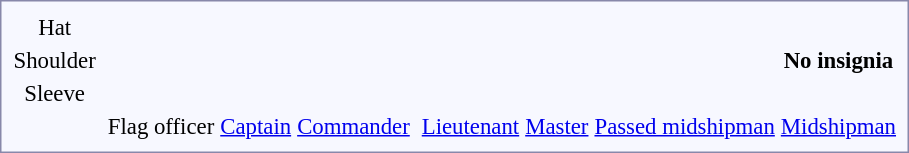<table style="border:1px solid #8888aa; background-color:#f7f8ff; padding:5px; font-size:95%; margin: 0px 12px 12px 0px;">
<tr style="text-align:center;">
<td>Hat</td>
<td colspan=4></td>
<td colspan=6></td>
<td colspan=2></td>
<td colspan=2></td>
<td colspan=2></td>
<td colspan=2></td>
<td colspan=2></td>
<td colspan=2></td>
<td colspan=2></td>
</tr>
<tr style="text-align:center;">
<td>Shoulder</td>
<td colspan=4 rowspan=3></td>
<td colspan=6></td>
<td colspan=2></td>
<td colspan=2></td>
<td colspan=2 rowspan=3></td>
<td colspan=2></td>
<td colspan=2></td>
<td colspan=2></td>
<td colspan=2><strong>No insignia</strong></td>
</tr>
<tr style="text-align:center;">
<td>Sleeve</td>
<td colspan=6></td>
<td colspan=2></td>
<td colspan=2></td>
<td colspan=2></td>
<td colspan=2></td>
<td colspan=2></td>
<td colspan=2></td>
</tr>
<tr style="text-align:center;">
<td></td>
<td colspan=6>Flag officer</td>
<td colspan=2><a href='#'>Captain</a></td>
<td colspan=2><a href='#'>Commander</a></td>
<td colspan=2><a href='#'>Lieutenant</a></td>
<td colspan=2><a href='#'>Master</a></td>
<td colspan=2><a href='#'>Passed midshipman</a></td>
<td colspan=2><a href='#'>Midshipman</a></td>
</tr>
</table>
